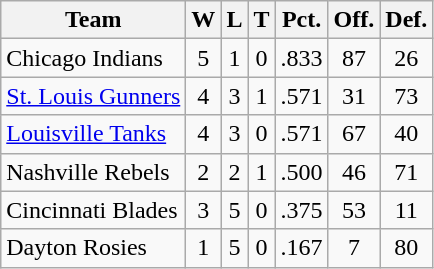<table class="wikitable">
<tr>
<th>Team</th>
<th>W</th>
<th>L</th>
<th>T</th>
<th>Pct.</th>
<th>Off.</th>
<th>Def.</th>
</tr>
<tr align="center">
<td align="left">Chicago Indians</td>
<td>5</td>
<td>1</td>
<td>0</td>
<td>.833</td>
<td>87</td>
<td>26</td>
</tr>
<tr align="center">
<td align="left"><a href='#'>St. Louis Gunners</a></td>
<td>4</td>
<td>3</td>
<td>1</td>
<td>.571</td>
<td>31</td>
<td>73</td>
</tr>
<tr align="center">
<td align="left"><a href='#'>Louisville Tanks</a></td>
<td>4</td>
<td>3</td>
<td>0</td>
<td>.571</td>
<td>67</td>
<td>40</td>
</tr>
<tr align="center">
<td align="left">Nashville Rebels</td>
<td>2</td>
<td>2</td>
<td>1</td>
<td>.500</td>
<td>46</td>
<td>71</td>
</tr>
<tr align="center">
<td align="left">Cincinnati Blades</td>
<td>3</td>
<td>5</td>
<td>0</td>
<td>.375</td>
<td>53</td>
<td>11</td>
</tr>
<tr align="center">
<td align="left">Dayton Rosies</td>
<td>1</td>
<td>5</td>
<td>0</td>
<td>.167</td>
<td>7</td>
<td>80</td>
</tr>
</table>
